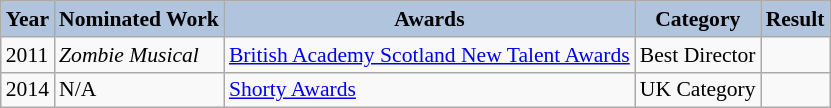<table class="wikitable" style="font-size:90%">
<tr style="text-align:center;">
<th style="background:#B0C4DE;">Year</th>
<th style="background:#B0C4DE;">Nominated Work</th>
<th style="background:#B0C4DE;">Awards</th>
<th style="background:#B0C4DE;">Category</th>
<th style="background:#B0C4DE;">Result</th>
</tr>
<tr>
<td>2011</td>
<td><em>Zombie Musical</em></td>
<td><a href='#'>British Academy Scotland New Talent Awards</a></td>
<td>Best Director</td>
<td></td>
</tr>
<tr>
<td>2014</td>
<td>N/A</td>
<td><a href='#'>Shorty Awards</a></td>
<td>UK Category</td>
<td></td>
</tr>
</table>
